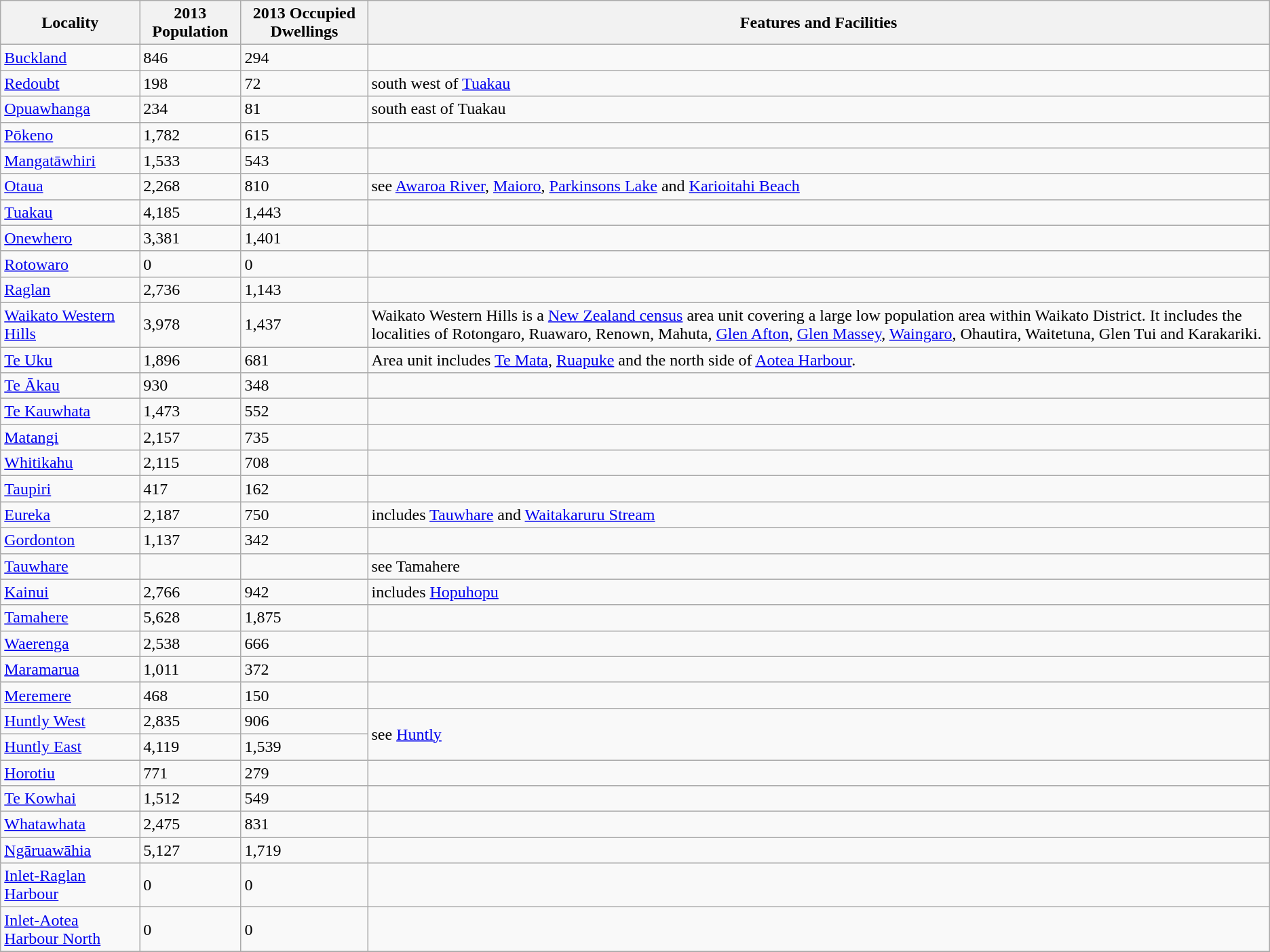<table class="wikitable sortable">
<tr>
<th>Locality</th>
<th>2013 Population</th>
<th>2013 Occupied Dwellings</th>
<th>Features and Facilities</th>
</tr>
<tr>
<td><a href='#'>Buckland</a></td>
<td>846</td>
<td>294</td>
<td></td>
</tr>
<tr>
<td><a href='#'>Redoubt</a></td>
<td>198</td>
<td>72</td>
<td>south west of <a href='#'>Tuakau</a></td>
</tr>
<tr>
<td><a href='#'>Opuawhanga</a></td>
<td>234</td>
<td>81</td>
<td>south east of Tuakau</td>
</tr>
<tr>
<td><a href='#'>Pōkeno</a></td>
<td>1,782</td>
<td>615</td>
<td></td>
</tr>
<tr>
<td><a href='#'>Mangatāwhiri</a></td>
<td>1,533</td>
<td>543</td>
<td></td>
</tr>
<tr>
<td><a href='#'>Otaua</a></td>
<td>2,268</td>
<td>810</td>
<td>see <a href='#'>Awaroa River</a>, <a href='#'>Maioro</a>, <a href='#'>Parkinsons Lake</a> and <a href='#'>Karioitahi Beach</a></td>
</tr>
<tr>
<td><a href='#'>Tuakau</a></td>
<td>4,185</td>
<td>1,443</td>
<td></td>
</tr>
<tr>
<td><a href='#'>Onewhero</a></td>
<td>3,381</td>
<td>1,401</td>
<td></td>
</tr>
<tr>
<td><a href='#'>Rotowaro</a></td>
<td>0</td>
<td>0</td>
<td></td>
</tr>
<tr>
<td><a href='#'>Raglan</a></td>
<td>2,736</td>
<td>1,143</td>
<td></td>
</tr>
<tr>
<td><a href='#'>Waikato Western Hills</a></td>
<td>3,978</td>
<td>1,437</td>
<td>Waikato Western Hills is a <a href='#'>New Zealand census</a> area unit covering a large low population area within Waikato District. It includes the localities of Rotongaro, Ruawaro, Renown, Mahuta, <a href='#'>Glen Afton</a>, <a href='#'>Glen Massey</a>, <a href='#'>Waingaro</a>, Ohautira, Waitetuna, Glen Tui and Karakariki.</td>
</tr>
<tr>
<td><a href='#'>Te Uku</a></td>
<td>1,896</td>
<td>681</td>
<td>Area unit includes <a href='#'>Te Mata</a>, <a href='#'>Ruapuke</a> and the north side of <a href='#'>Aotea Harbour</a>.</td>
</tr>
<tr>
<td><a href='#'>Te Ākau</a></td>
<td>930</td>
<td>348</td>
<td></td>
</tr>
<tr>
<td><a href='#'>Te Kauwhata</a></td>
<td>1,473</td>
<td>552</td>
<td></td>
</tr>
<tr>
<td><a href='#'>Matangi</a></td>
<td>2,157</td>
<td>735</td>
<td></td>
</tr>
<tr>
<td><a href='#'>Whitikahu</a></td>
<td>2,115</td>
<td>708</td>
<td></td>
</tr>
<tr>
<td><a href='#'>Taupiri</a></td>
<td>417</td>
<td>162</td>
<td></td>
</tr>
<tr>
<td><a href='#'>Eureka</a></td>
<td>2,187</td>
<td>750</td>
<td>includes <a href='#'>Tauwhare</a> and <a href='#'>Waitakaruru Stream</a></td>
</tr>
<tr>
<td><a href='#'>Gordonton</a></td>
<td>1,137</td>
<td>342</td>
<td></td>
</tr>
<tr>
<td><a href='#'>Tauwhare</a></td>
<td></td>
<td></td>
<td>see Tamahere</td>
</tr>
<tr>
<td><a href='#'>Kainui</a></td>
<td>2,766</td>
<td>942</td>
<td>includes <a href='#'>Hopuhopu</a></td>
</tr>
<tr>
<td><a href='#'>Tamahere</a></td>
<td>5,628</td>
<td>1,875</td>
<td></td>
</tr>
<tr>
<td><a href='#'>Waerenga</a></td>
<td>2,538</td>
<td>666</td>
<td></td>
</tr>
<tr>
<td><a href='#'>Maramarua</a></td>
<td>1,011</td>
<td>372</td>
<td></td>
</tr>
<tr>
<td><a href='#'>Meremere</a></td>
<td>468</td>
<td>150</td>
<td></td>
</tr>
<tr>
<td><a href='#'>Huntly West</a></td>
<td>2,835</td>
<td>906</td>
<td rowspan="2">see <a href='#'>Huntly</a></td>
</tr>
<tr>
<td><a href='#'>Huntly East</a></td>
<td>4,119</td>
<td>1,539</td>
</tr>
<tr>
<td><a href='#'>Horotiu</a></td>
<td>771</td>
<td>279</td>
<td></td>
</tr>
<tr>
<td><a href='#'>Te Kowhai</a></td>
<td>1,512</td>
<td>549</td>
<td></td>
</tr>
<tr>
<td><a href='#'>Whatawhata</a></td>
<td>2,475</td>
<td>831</td>
<td></td>
</tr>
<tr>
<td><a href='#'>Ngāruawāhia</a></td>
<td>5,127</td>
<td>1,719</td>
<td></td>
</tr>
<tr>
<td><a href='#'>Inlet-Raglan Harbour</a></td>
<td>0</td>
<td>0</td>
<td></td>
</tr>
<tr>
<td><a href='#'>Inlet-Aotea Harbour North</a></td>
<td>0</td>
<td>0</td>
<td></td>
</tr>
<tr>
</tr>
</table>
